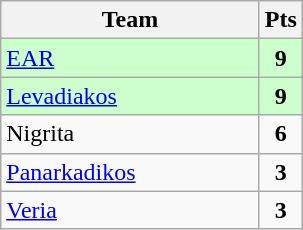<table class="wikitable" style="text-align: center;">
<tr>
<th width=165>Team</th>
<th width=20>Pts</th>
</tr>
<tr bgcolor="#ccffcc">
<td align=left><a href='#'>EAR</a></td>
<td><strong>9</strong></td>
</tr>
<tr bgcolor="#ccffcc">
<td align=left><a href='#'>Levadiakos</a></td>
<td><strong>9</strong></td>
</tr>
<tr>
<td align=left>Nigrita</td>
<td><strong>6</strong></td>
</tr>
<tr>
<td align=left><a href='#'>Panarkadikos</a></td>
<td><strong>3</strong></td>
</tr>
<tr>
<td align=left><a href='#'>Veria</a></td>
<td><strong>3</strong></td>
</tr>
</table>
